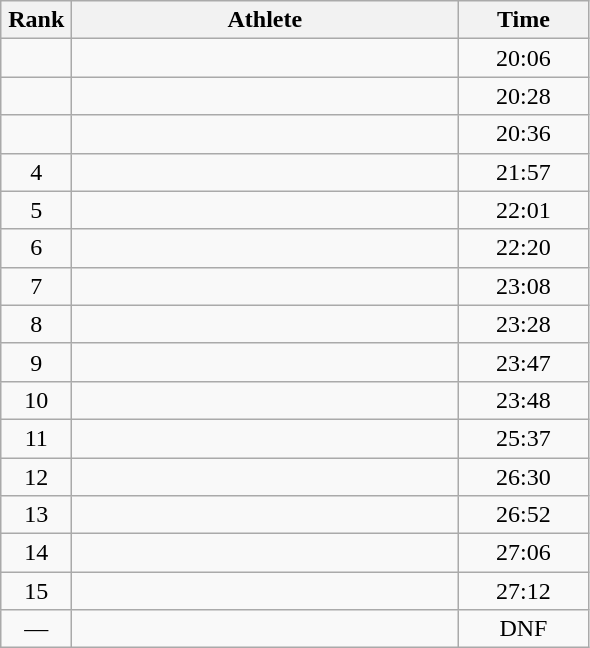<table class=wikitable style="text-align:center">
<tr>
<th width=40>Rank</th>
<th width=250>Athlete</th>
<th width=80>Time</th>
</tr>
<tr>
<td></td>
<td align=left></td>
<td>20:06</td>
</tr>
<tr>
<td></td>
<td align=left></td>
<td>20:28</td>
</tr>
<tr>
<td></td>
<td align=left></td>
<td>20:36</td>
</tr>
<tr>
<td>4</td>
<td align=left></td>
<td>21:57</td>
</tr>
<tr>
<td>5</td>
<td align=left></td>
<td>22:01</td>
</tr>
<tr>
<td>6</td>
<td align=left></td>
<td>22:20</td>
</tr>
<tr>
<td>7</td>
<td align=left></td>
<td>23:08</td>
</tr>
<tr>
<td>8</td>
<td align=left></td>
<td>23:28</td>
</tr>
<tr>
<td>9</td>
<td align=left></td>
<td>23:47</td>
</tr>
<tr>
<td>10</td>
<td align=left></td>
<td>23:48</td>
</tr>
<tr>
<td>11</td>
<td align=left></td>
<td>25:37</td>
</tr>
<tr>
<td>12</td>
<td align=left></td>
<td>26:30</td>
</tr>
<tr>
<td>13</td>
<td align=left></td>
<td>26:52</td>
</tr>
<tr>
<td>14</td>
<td align=left></td>
<td>27:06</td>
</tr>
<tr>
<td>15</td>
<td align=left></td>
<td>27:12</td>
</tr>
<tr>
<td>—</td>
<td align=left></td>
<td>DNF</td>
</tr>
</table>
